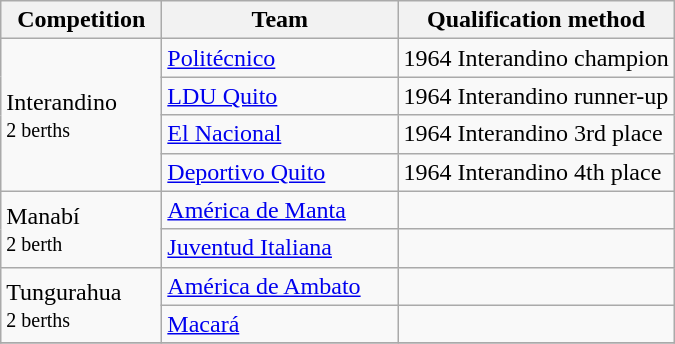<table class="wikitable">
<tr>
<th width=100>Competition</th>
<th width=150>Team</th>
<th>Qualification method</th>
</tr>
<tr>
<td rowspan="4">Interandino<br><small>2 berths</small></td>
<td><a href='#'>Politécnico</a></td>
<td>1964 Interandino champion</td>
</tr>
<tr>
<td><a href='#'>LDU Quito</a></td>
<td>1964 Interandino runner-up</td>
</tr>
<tr>
<td><a href='#'>El Nacional</a></td>
<td>1964 Interandino 3rd place</td>
</tr>
<tr>
<td><a href='#'>Deportivo Quito</a></td>
<td>1964 Interandino 4th place</td>
</tr>
<tr>
<td rowspan="2">Manabí<br><small>2 berth</small></td>
<td><a href='#'>América de Manta</a></td>
<td></td>
</tr>
<tr>
<td><a href='#'>Juventud Italiana</a></td>
<td></td>
</tr>
<tr>
<td rowspan="2">Tungurahua<br><small>2 berths</small></td>
<td><a href='#'>América de Ambato</a></td>
<td></td>
</tr>
<tr>
<td><a href='#'>Macará</a></td>
<td></td>
</tr>
<tr>
</tr>
</table>
